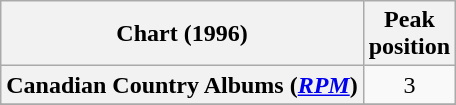<table class="wikitable sortable plainrowheaders" style="text-align:center">
<tr>
<th scope="col">Chart (1996)</th>
<th scope="col">Peak<br>position</th>
</tr>
<tr>
<th scope="row">Canadian Country Albums (<em><a href='#'>RPM</a></em>)</th>
<td>3</td>
</tr>
<tr>
</tr>
<tr>
</tr>
</table>
